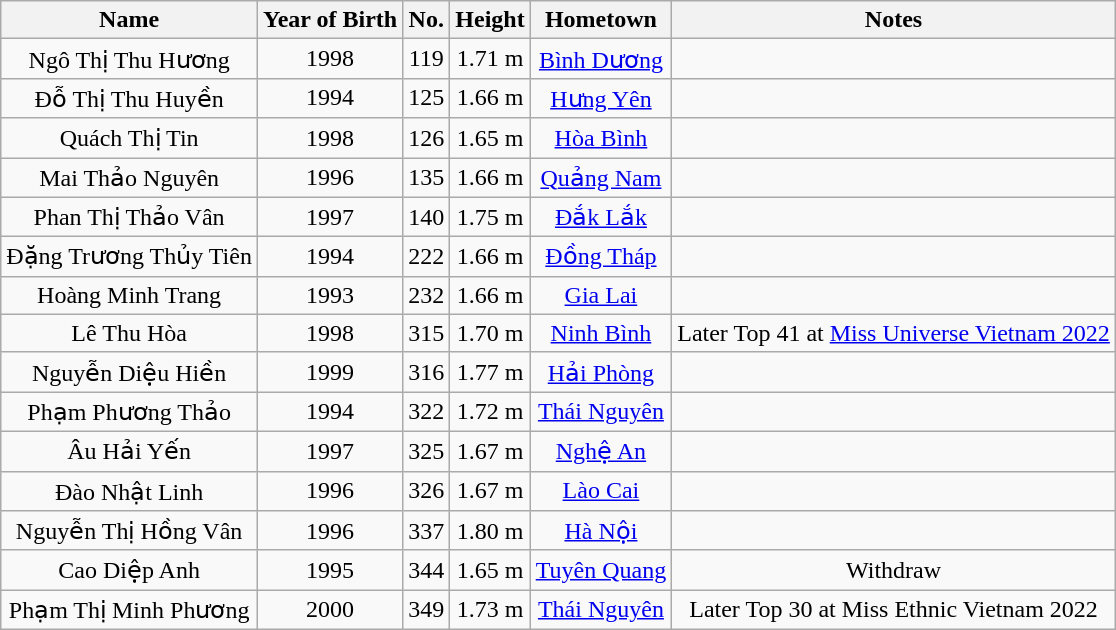<table class="wikitable sortable" style="text-align:center;">
<tr>
<th>Name</th>
<th>Year of Birth</th>
<th>No.</th>
<th>Height</th>
<th>Hometown</th>
<th>Notes</th>
</tr>
<tr>
<td>Ngô Thị Thu Hương</td>
<td>1998</td>
<td>119</td>
<td>1.71 m</td>
<td><a href='#'>Bình Dương</a></td>
<td></td>
</tr>
<tr>
<td>Đỗ Thị Thu Huyền</td>
<td>1994</td>
<td>125</td>
<td>1.66 m</td>
<td><a href='#'>Hưng Yên</a></td>
<td></td>
</tr>
<tr>
<td>Quách Thị Tin</td>
<td>1998</td>
<td>126</td>
<td>1.65 m</td>
<td><a href='#'>Hòa Bình</a></td>
<td></td>
</tr>
<tr>
<td>Mai Thảo Nguyên</td>
<td>1996</td>
<td>135</td>
<td>1.66 m</td>
<td><a href='#'>Quảng Nam</a></td>
<td></td>
</tr>
<tr>
<td>Phan Thị Thảo Vân</td>
<td>1997</td>
<td>140</td>
<td>1.75 m</td>
<td><a href='#'>Đắk Lắk</a></td>
<td></td>
</tr>
<tr>
<td>Đặng Trương Thủy Tiên</td>
<td>1994</td>
<td>222</td>
<td>1.66 m</td>
<td><a href='#'>Đồng Tháp</a></td>
<td></td>
</tr>
<tr>
<td>Hoàng Minh Trang</td>
<td>1993</td>
<td>232</td>
<td>1.66 m</td>
<td><a href='#'>Gia Lai</a></td>
<td></td>
</tr>
<tr>
<td>Lê Thu Hòa</td>
<td>1998</td>
<td>315</td>
<td>1.70 m</td>
<td><a href='#'>Ninh Bình</a></td>
<td>Later Top 41 at <a href='#'>Miss Universe Vietnam 2022</a></td>
</tr>
<tr>
<td>Nguyễn Diệu Hiền</td>
<td>1999</td>
<td>316</td>
<td>1.77 m</td>
<td><a href='#'>Hải Phòng</a></td>
<td></td>
</tr>
<tr>
<td>Phạm Phương Thảo</td>
<td>1994</td>
<td>322</td>
<td>1.72 m</td>
<td><a href='#'>Thái Nguyên</a></td>
<td></td>
</tr>
<tr>
<td>Âu Hải Yến</td>
<td>1997</td>
<td>325</td>
<td>1.67 m</td>
<td><a href='#'>Nghệ An</a></td>
<td></td>
</tr>
<tr>
<td>Đào Nhật Linh</td>
<td>1996</td>
<td>326</td>
<td>1.67 m</td>
<td><a href='#'>Lào Cai</a></td>
<td></td>
</tr>
<tr>
<td>Nguyễn Thị Hồng Vân</td>
<td>1996</td>
<td>337</td>
<td>1.80 m</td>
<td><a href='#'>Hà Nội</a></td>
<td></td>
</tr>
<tr>
<td>Cao Diệp Anh</td>
<td>1995</td>
<td>344</td>
<td>1.65 m</td>
<td><a href='#'>Tuyên Quang</a></td>
<td>Withdraw</td>
</tr>
<tr>
<td>Phạm Thị Minh Phương</td>
<td>2000</td>
<td>349</td>
<td>1.73 m</td>
<td><a href='#'>Thái Nguyên</a></td>
<td>Later Top 30 at Miss Ethnic Vietnam 2022</td>
</tr>
</table>
